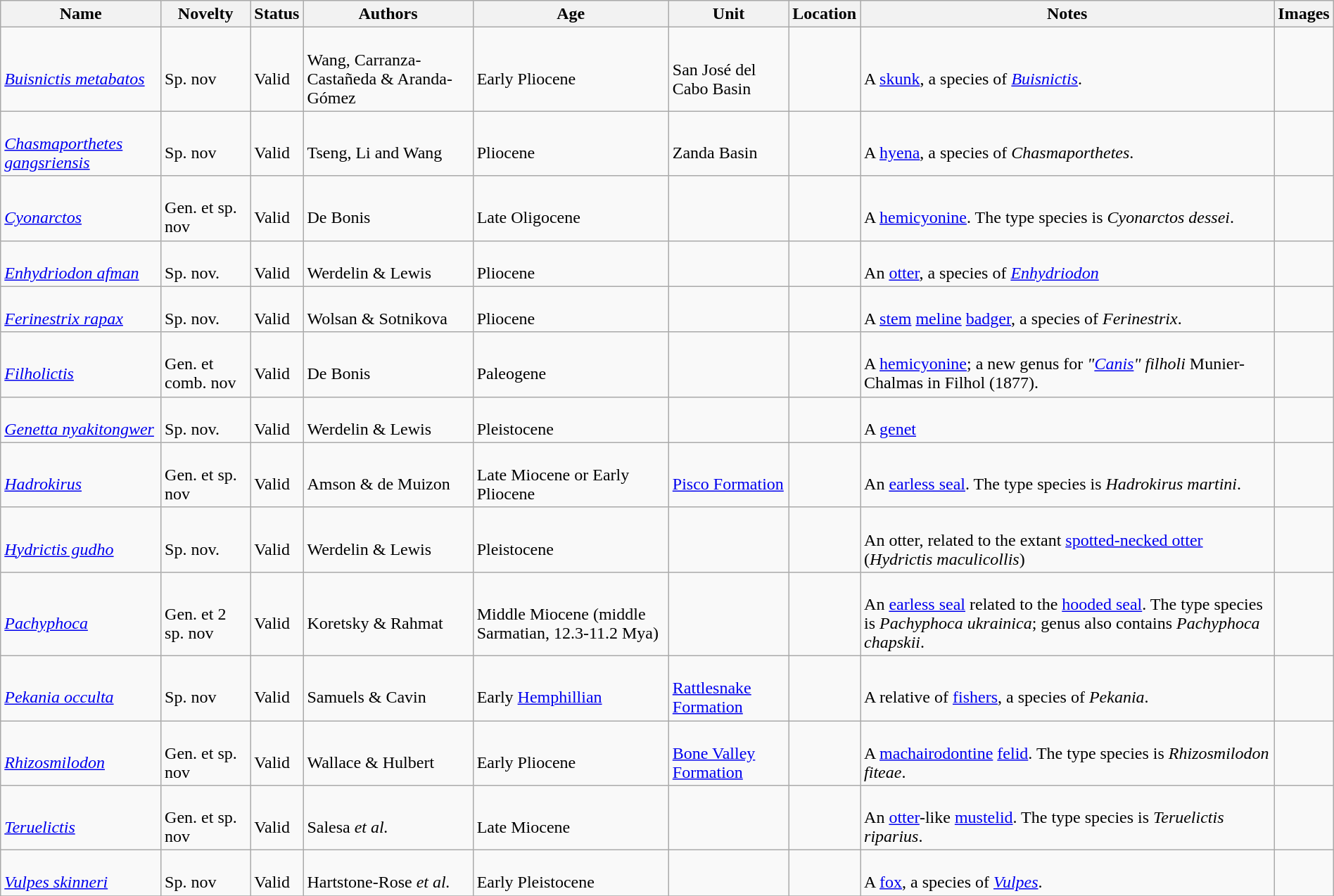<table class="wikitable sortable" align="center" width="100%">
<tr>
<th>Name</th>
<th>Novelty</th>
<th>Status</th>
<th>Authors</th>
<th>Age</th>
<th>Unit</th>
<th>Location</th>
<th>Notes</th>
<th>Images</th>
</tr>
<tr>
<td><br><em><a href='#'>Buisnictis metabatos</a></em></td>
<td><br>Sp. nov</td>
<td><br>Valid</td>
<td><br>Wang, Carranza-Castañeda & Aranda-Gómez</td>
<td><br>Early Pliocene</td>
<td><br>San José del Cabo Basin</td>
<td><br></td>
<td><br>A <a href='#'>skunk</a>, a species of <em><a href='#'>Buisnictis</a></em>.</td>
<td></td>
</tr>
<tr>
<td><br><em><a href='#'>Chasmaporthetes gangsriensis</a></em></td>
<td><br>Sp. nov</td>
<td><br>Valid</td>
<td><br>Tseng, Li and Wang</td>
<td><br>Pliocene</td>
<td><br>Zanda Basin</td>
<td><br></td>
<td><br>A <a href='#'>hyena</a>, a species of <em>Chasmaporthetes</em>.</td>
<td></td>
</tr>
<tr>
<td><br><em><a href='#'>Cyonarctos</a></em></td>
<td><br>Gen. et sp. nov</td>
<td><br>Valid</td>
<td><br>De Bonis</td>
<td><br>Late Oligocene</td>
<td></td>
<td><br></td>
<td><br>A <a href='#'>hemicyonine</a>. The type species is <em>Cyonarctos dessei</em>.</td>
<td></td>
</tr>
<tr>
<td><br><em><a href='#'>Enhydriodon afman</a></em></td>
<td><br>Sp. nov.</td>
<td><br>Valid</td>
<td><br>Werdelin & Lewis</td>
<td><br>Pliocene</td>
<td></td>
<td><br></td>
<td><br>An <a href='#'>otter</a>, a species of <em><a href='#'>Enhydriodon</a></em></td>
<td></td>
</tr>
<tr>
<td><br><em><a href='#'>Ferinestrix rapax</a></em></td>
<td><br>Sp. nov.</td>
<td><br>Valid</td>
<td><br>Wolsan & Sotnikova</td>
<td><br>Pliocene</td>
<td></td>
<td><br></td>
<td><br>A <a href='#'>stem</a> <a href='#'>meline</a> <a href='#'>badger</a>, a species of <em>Ferinestrix</em>.</td>
<td></td>
</tr>
<tr>
<td><br><em><a href='#'>Filholictis</a></em></td>
<td><br>Gen. et comb. nov</td>
<td><br>Valid</td>
<td><br>De Bonis</td>
<td><br>Paleogene</td>
<td></td>
<td><br></td>
<td><br>A <a href='#'>hemicyonine</a>; a new genus for <em>"<a href='#'>Canis</a>" filholi</em> Munier-Chalmas in Filhol (1877).</td>
<td></td>
</tr>
<tr>
<td><br><em><a href='#'>Genetta nyakitongwer</a></em></td>
<td><br>Sp. nov.</td>
<td><br>Valid</td>
<td><br>Werdelin & Lewis</td>
<td><br>Pleistocene</td>
<td></td>
<td><br></td>
<td><br>A <a href='#'>genet</a></td>
<td></td>
</tr>
<tr>
<td><br><em><a href='#'>Hadrokirus</a></em></td>
<td><br>Gen. et sp. nov</td>
<td><br>Valid</td>
<td><br>Amson & de Muizon</td>
<td><br>Late Miocene or Early Pliocene</td>
<td><br><a href='#'>Pisco Formation</a></td>
<td><br></td>
<td><br>An <a href='#'>earless seal</a>. The type species is <em>Hadrokirus martini</em>.</td>
<td></td>
</tr>
<tr>
<td><br><em><a href='#'>Hydrictis gudho</a></em></td>
<td><br>Sp. nov.</td>
<td><br>Valid</td>
<td><br>Werdelin & Lewis</td>
<td><br>Pleistocene</td>
<td></td>
<td><br></td>
<td><br>An otter, related to the extant <a href='#'>spotted-necked otter</a> (<em>Hydrictis maculicollis</em>)</td>
</tr>
<tr>
<td><br><em><a href='#'>Pachyphoca</a></em></td>
<td><br>Gen. et 2 sp. nov</td>
<td><br>Valid</td>
<td><br>Koretsky & Rahmat</td>
<td><br>Middle Miocene (middle Sarmatian, 12.3-11.2 Mya)</td>
<td></td>
<td><br></td>
<td><br>An <a href='#'>earless seal</a> related to the <a href='#'>hooded seal</a>. The type species is <em>Pachyphoca ukrainica</em>; genus also contains <em>Pachyphoca chapskii</em>.</td>
<td></td>
</tr>
<tr>
<td><br><em><a href='#'>Pekania occulta</a></em></td>
<td><br>Sp. nov</td>
<td><br>Valid</td>
<td><br>Samuels & Cavin</td>
<td><br>Early <a href='#'>Hemphillian</a></td>
<td><br><a href='#'>Rattlesnake Formation</a></td>
<td><br></td>
<td><br>A relative of <a href='#'>fishers</a>, a species of <em>Pekania</em>.</td>
<td></td>
</tr>
<tr>
<td><br><em><a href='#'>Rhizosmilodon</a></em></td>
<td><br>Gen. et sp. nov</td>
<td><br>Valid</td>
<td><br>Wallace & Hulbert</td>
<td><br>Early Pliocene</td>
<td><br><a href='#'>Bone Valley Formation</a></td>
<td><br></td>
<td><br>A <a href='#'>machairodontine</a> <a href='#'>felid</a>. The type species is <em>Rhizosmilodon fiteae</em>.</td>
<td></td>
</tr>
<tr>
<td><br><em><a href='#'>Teruelictis</a></em></td>
<td><br>Gen. et sp. nov</td>
<td><br>Valid</td>
<td><br>Salesa <em>et al.</em></td>
<td><br>Late Miocene</td>
<td></td>
<td><br></td>
<td><br>An <a href='#'>otter</a>-like <a href='#'>mustelid</a>. The type species is <em>Teruelictis riparius</em>.</td>
<td></td>
</tr>
<tr>
<td><br><em><a href='#'>Vulpes skinneri</a></em></td>
<td><br>Sp. nov</td>
<td><br>Valid</td>
<td><br>Hartstone-Rose <em>et al.</em></td>
<td><br>Early Pleistocene</td>
<td></td>
<td><br></td>
<td><br>A <a href='#'>fox</a>, a species of <em><a href='#'>Vulpes</a></em>.</td>
<td></td>
</tr>
<tr>
</tr>
</table>
